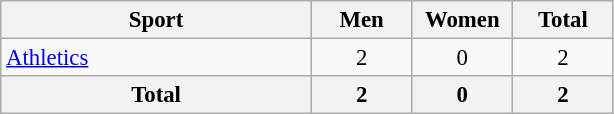<table class="wikitable" style="text-align:center; font-size: 95%">
<tr>
<th width=200>Sport</th>
<th width=60>Men</th>
<th width=60>Women</th>
<th width=60>Total</th>
</tr>
<tr>
<td align=left><a href='#'>Athletics</a></td>
<td>2</td>
<td>0</td>
<td>2</td>
</tr>
<tr>
<th>Total</th>
<th>2</th>
<th>0</th>
<th>2</th>
</tr>
</table>
